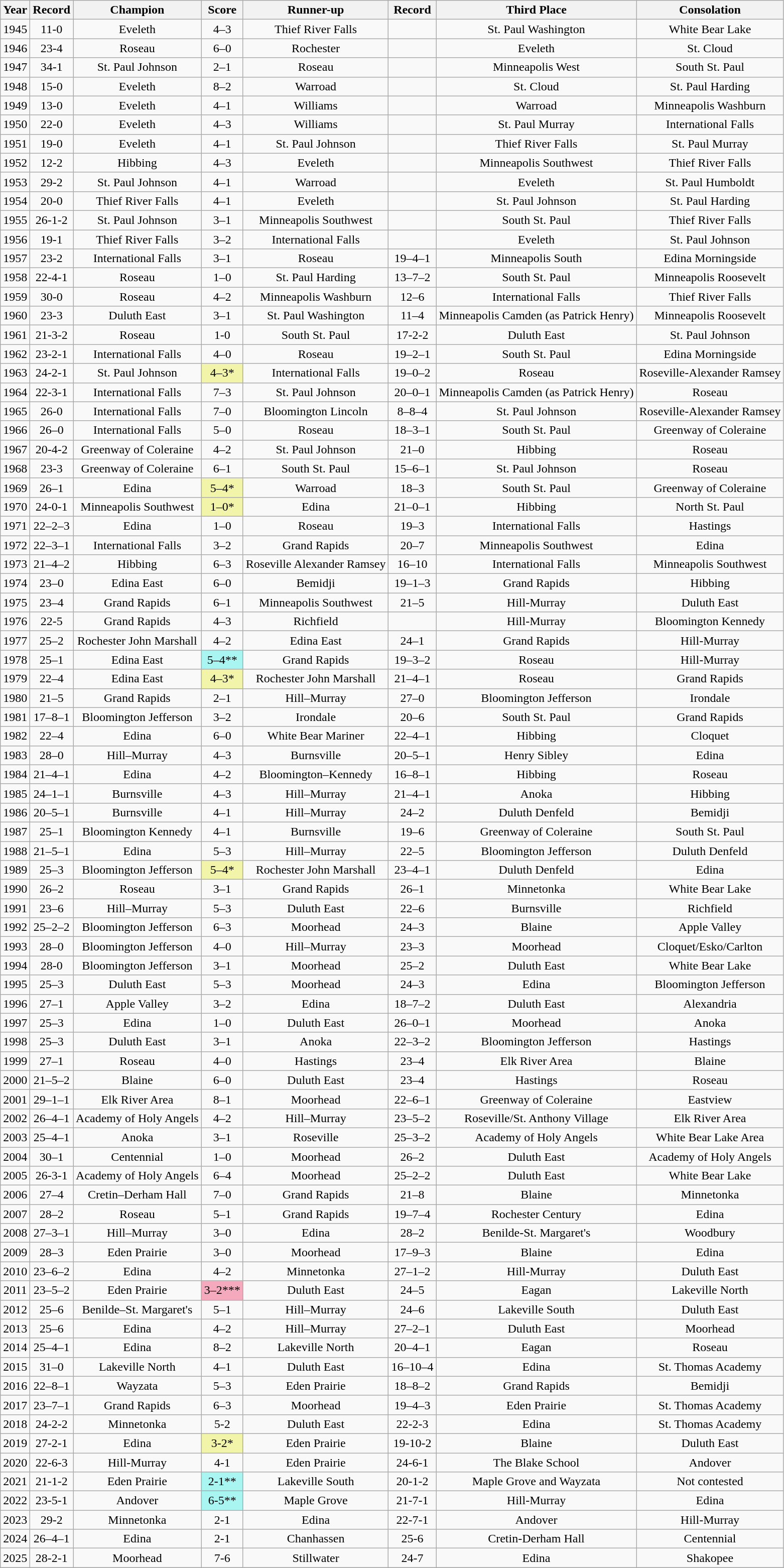<table class="wikitable plainrowheaders sortable" style="text-align:center;" border="1">
<tr>
<th scope="col">Year</th>
<th scope="col">Record</th>
<th scope="col">Champion</th>
<th scope="col">Score</th>
<th scope="col">Runner-up</th>
<th scope="col">Record</th>
<th scope="col">Third Place</th>
<th scope="col">Consolation</th>
</tr>
<tr>
<td>1945</td>
<td>11-0</td>
<td>Eveleth</td>
<td>4–3</td>
<td>Thief River Falls</td>
<td></td>
<td>St. Paul Washington</td>
<td>White Bear Lake</td>
</tr>
<tr>
<td>1946</td>
<td>23-4</td>
<td>Roseau</td>
<td>6–0</td>
<td>Rochester</td>
<td></td>
<td>Eveleth</td>
<td>St. Cloud</td>
</tr>
<tr>
<td>1947</td>
<td>34-1</td>
<td>St. Paul Johnson</td>
<td>2–1</td>
<td>Roseau</td>
<td></td>
<td>Minneapolis West</td>
<td>South St. Paul</td>
</tr>
<tr>
<td>1948</td>
<td>15-0</td>
<td>Eveleth</td>
<td>8–2</td>
<td>Warroad</td>
<td></td>
<td>St. Cloud</td>
<td>St. Paul Harding</td>
</tr>
<tr>
<td>1949</td>
<td>13-0</td>
<td>Eveleth</td>
<td>4–1</td>
<td>Williams</td>
<td></td>
<td>Warroad</td>
<td>Minneapolis Washburn</td>
</tr>
<tr>
<td>1950</td>
<td>22-0</td>
<td>Eveleth</td>
<td>4–3</td>
<td>Williams</td>
<td></td>
<td>St. Paul Murray</td>
<td>International Falls</td>
</tr>
<tr>
<td>1951</td>
<td>19-0</td>
<td>Eveleth</td>
<td>4–1</td>
<td>St. Paul Johnson</td>
<td></td>
<td>Thief River Falls</td>
<td>St. Paul Murray</td>
</tr>
<tr>
<td>1952</td>
<td>12-2</td>
<td>Hibbing</td>
<td>4–3</td>
<td>Eveleth</td>
<td></td>
<td>Minneapolis Southwest</td>
<td>Thief River Falls</td>
</tr>
<tr>
<td>1953</td>
<td>29-2</td>
<td>St. Paul Johnson</td>
<td>4–1</td>
<td>Warroad</td>
<td></td>
<td>Eveleth</td>
<td>St. Paul Humboldt</td>
</tr>
<tr>
<td>1954</td>
<td>20-0</td>
<td>Thief River Falls</td>
<td>4–1</td>
<td>Eveleth</td>
<td></td>
<td>St. Paul Johnson</td>
<td>St. Paul Harding</td>
</tr>
<tr>
<td>1955</td>
<td>26-1-2</td>
<td>St. Paul Johnson</td>
<td>3–1</td>
<td>Minneapolis Southwest</td>
<td></td>
<td>South St. Paul</td>
<td>Thief River Falls</td>
</tr>
<tr>
<td>1956</td>
<td>19-1</td>
<td>Thief River Falls</td>
<td>3–2</td>
<td>International Falls</td>
<td></td>
<td>Eveleth</td>
<td>St. Paul Johnson</td>
</tr>
<tr>
<td>1957</td>
<td>23-2</td>
<td>International Falls</td>
<td>3–1</td>
<td>Roseau</td>
<td>19–4–1</td>
<td>Minneapolis South</td>
<td>Edina Morningside</td>
</tr>
<tr>
<td>1958</td>
<td>22-4-1</td>
<td>Roseau</td>
<td>1–0</td>
<td>St. Paul Harding</td>
<td>13–7–2</td>
<td>South St. Paul</td>
<td>Minneapolis Roosevelt</td>
</tr>
<tr>
<td>1959</td>
<td>30-0</td>
<td>Roseau</td>
<td>4–2</td>
<td>Minneapolis Washburn</td>
<td>12–6</td>
<td>International Falls</td>
<td>Thief River Falls</td>
</tr>
<tr>
<td>1960</td>
<td>23-3</td>
<td>Duluth East</td>
<td>3–1</td>
<td>St. Paul Washington</td>
<td>11–4</td>
<td>Minneapolis Camden (as Patrick Henry)</td>
<td>Minneapolis Roosevelt</td>
</tr>
<tr>
<td>1961</td>
<td>21-3-2</td>
<td>Roseau</td>
<td>1-0</td>
<td>South St. Paul</td>
<td>17-2-2</td>
<td>Duluth East</td>
<td>St. Paul Johnson</td>
</tr>
<tr>
<td>1962</td>
<td>23-2-1</td>
<td>International Falls</td>
<td>4–0</td>
<td>Roseau</td>
<td>19–2–1</td>
<td>South St. Paul</td>
<td>Edina Morningside</td>
</tr>
<tr>
<td>1963</td>
<td>24-2-1</td>
<td>St. Paul Johnson</td>
<td bgcolor="F2F5A9">4–3*</td>
<td>International Falls</td>
<td>19–0–2</td>
<td>Roseau</td>
<td>Roseville-Alexander Ramsey</td>
</tr>
<tr>
<td>1964</td>
<td>22-3-1</td>
<td>International Falls</td>
<td>7–3</td>
<td>St. Paul Johnson</td>
<td>20–0–1</td>
<td>Minneapolis Camden (as Patrick Henry)</td>
<td>Roseau</td>
</tr>
<tr>
<td>1965</td>
<td>26-0</td>
<td>International Falls</td>
<td>7–0</td>
<td>Bloomington Lincoln</td>
<td>8–8–4</td>
<td>St. Paul Johnson</td>
<td>Roseville-Alexander Ramsey</td>
</tr>
<tr>
<td>1966</td>
<td>26–0</td>
<td>International Falls</td>
<td>5–0</td>
<td>Roseau</td>
<td>18–3–1</td>
<td>South St. Paul</td>
<td>Greenway of Coleraine</td>
</tr>
<tr>
<td>1967</td>
<td>20-4-2</td>
<td>Greenway of Coleraine</td>
<td>4–2</td>
<td>St. Paul Johnson</td>
<td>21–0</td>
<td>Hibbing</td>
<td>Roseau</td>
</tr>
<tr>
<td>1968</td>
<td>23-3</td>
<td>Greenway of Coleraine</td>
<td>6–1</td>
<td>South St. Paul</td>
<td>15–6–1</td>
<td>St. Paul Johnson</td>
<td>Roseau</td>
</tr>
<tr>
<td>1969</td>
<td>26–1</td>
<td>Edina</td>
<td bgcolor="F2F5A9">5–4*</td>
<td>Warroad</td>
<td>18–3</td>
<td>South St. Paul</td>
<td>Greenway of Coleraine</td>
</tr>
<tr>
<td>1970</td>
<td>24-0-1</td>
<td>Minneapolis Southwest</td>
<td bgcolor="F2F5A9">1–0*</td>
<td>Edina</td>
<td>21–0–1</td>
<td>Hibbing</td>
<td>North St. Paul</td>
</tr>
<tr>
<td>1971</td>
<td>22–2–3</td>
<td>Edina</td>
<td>1–0</td>
<td>Roseau</td>
<td>19–3</td>
<td>International Falls</td>
<td>Hastings</td>
</tr>
<tr>
<td>1972</td>
<td>22–3–1</td>
<td>International Falls</td>
<td>3–2</td>
<td>Grand Rapids</td>
<td>20–7</td>
<td>Minneapolis Southwest</td>
<td>Edina</td>
</tr>
<tr>
<td>1973</td>
<td>21–4–2</td>
<td>Hibbing</td>
<td>6–3</td>
<td>Roseville Alexander Ramsey</td>
<td>16–10</td>
<td>International Falls</td>
<td>Minneapolis Southwest</td>
</tr>
<tr>
<td>1974</td>
<td>23–0</td>
<td>Edina East</td>
<td>6–0</td>
<td>Bemidji</td>
<td>19–1–3</td>
<td>Grand Rapids</td>
<td>Hibbing</td>
</tr>
<tr>
<td>1975</td>
<td>23–4</td>
<td>Grand Rapids</td>
<td>6–1</td>
<td>Minneapolis Southwest</td>
<td>21–5</td>
<td>Hill-Murray</td>
<td>Duluth East</td>
</tr>
<tr>
<td>1976</td>
<td>22-5</td>
<td>Grand Rapids</td>
<td>4–3</td>
<td>Richfield</td>
<td></td>
<td>Hill-Murray</td>
<td>Bloomington Kennedy</td>
</tr>
<tr>
<td>1977</td>
<td>25–2</td>
<td>Rochester John Marshall</td>
<td>4–2</td>
<td>Edina East</td>
<td>24–1</td>
<td>Grand Rapids</td>
<td>Hill-Murray</td>
</tr>
<tr>
<td>1978</td>
<td>25–1</td>
<td>Edina East</td>
<td bgcolor="A9F5F2">5–4**</td>
<td>Grand Rapids</td>
<td>19–3–2</td>
<td>Roseau</td>
<td>Hill-Murray</td>
</tr>
<tr>
<td>1979</td>
<td>22–4</td>
<td>Edina East</td>
<td bgcolor="F2F5A9">4–3*</td>
<td>Rochester John Marshall</td>
<td>21–4–1</td>
<td>Roseau</td>
<td>Grand Rapids</td>
</tr>
<tr>
<td>1980</td>
<td>21–5</td>
<td>Grand Rapids</td>
<td>2–1</td>
<td>Hill–Murray</td>
<td>27–0</td>
<td>Bloomington Jefferson</td>
<td>Irondale</td>
</tr>
<tr>
<td>1981</td>
<td>17–8–1</td>
<td>Bloomington Jefferson</td>
<td>3–2</td>
<td>Irondale</td>
<td>20–6</td>
<td>South St. Paul</td>
<td>Grand Rapids</td>
</tr>
<tr>
<td>1982</td>
<td>22–4</td>
<td>Edina</td>
<td>6–0</td>
<td>White Bear Mariner</td>
<td>22–4–1</td>
<td>Hibbing</td>
<td>Cloquet</td>
</tr>
<tr>
<td>1983</td>
<td>28–0</td>
<td>Hill–Murray</td>
<td>4–3</td>
<td>Burnsville</td>
<td>20–5–1</td>
<td>Henry Sibley</td>
<td>Edina</td>
</tr>
<tr>
<td>1984</td>
<td>21–4–1</td>
<td>Edina</td>
<td>4–2</td>
<td>Bloomington–Kennedy</td>
<td>16–8–1</td>
<td>Hibbing</td>
<td>Roseau</td>
</tr>
<tr>
<td>1985</td>
<td>24–1–1</td>
<td>Burnsville</td>
<td>4–3</td>
<td>Hill–Murray</td>
<td>21–4–1</td>
<td>Anoka</td>
<td>Hibbing</td>
</tr>
<tr>
<td>1986</td>
<td>20–5–1</td>
<td>Burnsville</td>
<td>4–1</td>
<td>Hill–Murray</td>
<td>24–2</td>
<td>Duluth Denfeld</td>
<td>Bemidji</td>
</tr>
<tr>
<td>1987</td>
<td>25–1</td>
<td>Bloomington Kennedy</td>
<td>4–1</td>
<td>Burnsville</td>
<td>19–6</td>
<td>Greenway of Coleraine</td>
<td>South St. Paul</td>
</tr>
<tr>
<td>1988</td>
<td>21–5–1</td>
<td>Edina</td>
<td>5–3</td>
<td>Hill–Murray</td>
<td>22–5</td>
<td>Bloomington Jefferson</td>
<td>Duluth Denfeld</td>
</tr>
<tr>
<td>1989</td>
<td>25–3</td>
<td>Bloomington Jefferson</td>
<td bgcolor="F2F5A9">5–4*</td>
<td>Rochester John Marshall</td>
<td>23–4–1</td>
<td>Duluth Denfeld</td>
<td>Edina</td>
</tr>
<tr>
<td>1990</td>
<td>26–2</td>
<td>Roseau</td>
<td>3–1</td>
<td>Grand Rapids</td>
<td>26–1</td>
<td>Minnetonka</td>
<td>White Bear Lake</td>
</tr>
<tr>
<td>1991</td>
<td>23–6</td>
<td>Hill–Murray</td>
<td>5–3</td>
<td>Duluth East</td>
<td>22–6</td>
<td>Burnsville</td>
<td>Richfield</td>
</tr>
<tr>
<td>1992</td>
<td>25–2–2</td>
<td>Bloomington Jefferson</td>
<td>6–3</td>
<td>Moorhead</td>
<td>24–3</td>
<td>Blaine</td>
<td>Apple Valley</td>
</tr>
<tr>
<td>1993</td>
<td>28–0</td>
<td>Bloomington Jefferson</td>
<td>4–0</td>
<td>Hill–Murray</td>
<td>23–3</td>
<td>Moorhead</td>
<td>Cloquet/Esko/Carlton</td>
</tr>
<tr>
<td>1994</td>
<td>28-0</td>
<td>Bloomington Jefferson</td>
<td>3–1</td>
<td>Moorhead</td>
<td>25–2</td>
<td>Duluth East</td>
<td>White Bear Lake</td>
</tr>
<tr>
<td>1995</td>
<td>25–3</td>
<td>Duluth East</td>
<td>5–3</td>
<td>Moorhead</td>
<td>24–3</td>
<td>Edina</td>
<td>Bloomington Jefferson</td>
</tr>
<tr>
<td>1996</td>
<td>27–1</td>
<td>Apple Valley</td>
<td>3–2</td>
<td>Edina</td>
<td>18–7–2</td>
<td>Duluth East</td>
<td>Alexandria</td>
</tr>
<tr>
<td>1997</td>
<td>25–3</td>
<td>Edina</td>
<td>1–0</td>
<td>Duluth East</td>
<td>26–0–1</td>
<td>Moorhead</td>
<td>Anoka</td>
</tr>
<tr>
<td>1998</td>
<td>25–3</td>
<td>Duluth East</td>
<td>3–1</td>
<td>Anoka</td>
<td>22–3–2</td>
<td>Bloomington Jefferson</td>
<td>Hastings</td>
</tr>
<tr>
<td>1999</td>
<td>27–1</td>
<td>Roseau</td>
<td>4–0</td>
<td>Hastings</td>
<td>23–4</td>
<td>Elk River Area</td>
<td>Blaine</td>
</tr>
<tr>
<td>2000</td>
<td>21–5–2</td>
<td>Blaine</td>
<td>6–0</td>
<td>Duluth East</td>
<td>23–4</td>
<td>Hastings</td>
<td>Roseau</td>
</tr>
<tr>
<td>2001</td>
<td>29–1–1</td>
<td>Elk River Area</td>
<td>8–1</td>
<td>Moorhead</td>
<td>22–6–1</td>
<td>Greenway of Coleraine</td>
<td>Eastview</td>
</tr>
<tr>
<td>2002</td>
<td>26–4–1</td>
<td>Academy of Holy Angels</td>
<td>4–2</td>
<td>Hill–Murray</td>
<td>23–5–2</td>
<td>Roseville/St. Anthony Village</td>
<td>Elk River Area</td>
</tr>
<tr>
<td>2003</td>
<td>25–4–1</td>
<td>Anoka</td>
<td>3–1</td>
<td>Roseville</td>
<td>25–3–2</td>
<td>Academy of Holy Angels</td>
<td>White Bear Lake Area</td>
</tr>
<tr>
<td>2004</td>
<td>30–1</td>
<td>Centennial</td>
<td>1–0</td>
<td>Moorhead</td>
<td>26–2</td>
<td>Duluth East</td>
<td>Academy of Holy Angels</td>
</tr>
<tr>
<td>2005</td>
<td>26-3-1</td>
<td>Academy of Holy Angels</td>
<td>6–4</td>
<td>Moorhead</td>
<td>25–2–2</td>
<td>Duluth East</td>
<td>White Bear Lake</td>
</tr>
<tr>
<td>2006</td>
<td>27–4</td>
<td>Cretin–Derham Hall</td>
<td>7–0</td>
<td>Grand Rapids</td>
<td>21–8</td>
<td>Blaine</td>
<td>Minnetonka</td>
</tr>
<tr>
<td>2007</td>
<td>28–2</td>
<td>Roseau</td>
<td>5–1</td>
<td>Grand Rapids</td>
<td>19–7–4</td>
<td>Rochester Century</td>
<td>Edina</td>
</tr>
<tr>
<td>2008</td>
<td>27–3–1</td>
<td>Hill–Murray</td>
<td>3–0</td>
<td>Edina</td>
<td>28–2</td>
<td>Benilde-St. Margaret's</td>
<td>Woodbury</td>
</tr>
<tr>
<td>2009</td>
<td>28–3</td>
<td>Eden Prairie</td>
<td>3–0</td>
<td>Moorhead</td>
<td>17–9–3</td>
<td>Blaine</td>
<td>Edina</td>
</tr>
<tr>
<td>2010</td>
<td>23–6–2</td>
<td>Edina</td>
<td>4–2</td>
<td>Minnetonka</td>
<td>27–1–2</td>
<td>Hill-Murray</td>
<td>Duluth East</td>
</tr>
<tr>
<td>2011</td>
<td>23–5–2</td>
<td>Eden Prairie</td>
<td bgcolor="F5A9BC">3–2***</td>
<td>Duluth East</td>
<td>24–5</td>
<td>Eagan</td>
<td>Lakeville North</td>
</tr>
<tr>
<td>2012</td>
<td>25–6</td>
<td>Benilde–St. Margaret's</td>
<td>5–1</td>
<td>Hill–Murray</td>
<td>24–6</td>
<td>Lakeville South</td>
<td>Duluth East</td>
</tr>
<tr>
<td>2013</td>
<td>25–6</td>
<td>Edina</td>
<td>4–2</td>
<td>Hill–Murray</td>
<td>27–2–1</td>
<td>Duluth East</td>
<td>Moorhead</td>
</tr>
<tr>
<td>2014</td>
<td>25–4–1</td>
<td>Edina</td>
<td>8–2</td>
<td>Lakeville North</td>
<td>20–4–1</td>
<td>Eagan</td>
<td>Roseau</td>
</tr>
<tr>
<td>2015</td>
<td>31–0</td>
<td>Lakeville North</td>
<td>4–1</td>
<td>Duluth East</td>
<td>16–10–4</td>
<td>Edina</td>
<td>St. Thomas Academy</td>
</tr>
<tr>
<td>2016</td>
<td>22–8–1</td>
<td>Wayzata</td>
<td>5–3</td>
<td>Eden Prairie</td>
<td>18–8–2</td>
<td>Grand Rapids</td>
<td>Bemidji</td>
</tr>
<tr>
<td>2017</td>
<td>23–7–1</td>
<td>Grand Rapids</td>
<td>6–3</td>
<td>Moorhead</td>
<td>19–4–3</td>
<td>Eden Prairie</td>
<td>St. Thomas Academy</td>
</tr>
<tr>
<td>2018</td>
<td>24-2-2</td>
<td>Minnetonka</td>
<td>5-2</td>
<td>Duluth East</td>
<td>22-2-3</td>
<td>Edina</td>
<td>St. Thomas Academy</td>
</tr>
<tr>
<td>2019</td>
<td>27-2-1</td>
<td>Edina</td>
<td bgcolor="F2F5A9">3-2*</td>
<td>Eden Prairie</td>
<td>19-10-2</td>
<td>Blaine</td>
<td>Duluth East</td>
</tr>
<tr>
<td>2020</td>
<td>22-6-3</td>
<td>Hill-Murray</td>
<td>4-1</td>
<td>Eden Prairie</td>
<td>24-6-1</td>
<td>The Blake School</td>
<td>Andover</td>
</tr>
<tr>
<td>2021</td>
<td>21-1-2</td>
<td>Eden Prairie</td>
<td bgcolor="A9F5F2">2-1**</td>
<td>Lakeville South</td>
<td>20-1-2</td>
<td>Maple Grove and Wayzata</td>
<td>Not contested</td>
</tr>
<tr>
<td>2022</td>
<td>23-5-1</td>
<td>Andover</td>
<td bgcolor="A9F5F2">6-5**</td>
<td>Maple Grove</td>
<td>21-7-1</td>
<td>Hill-Murray</td>
<td>Edina</td>
</tr>
<tr>
<td>2023</td>
<td>29-2</td>
<td>Minnetonka</td>
<td>2-1</td>
<td>Edina</td>
<td>22-7-1</td>
<td>Andover</td>
<td>Hill-Murray</td>
</tr>
<tr>
<td>2024</td>
<td>26–4–1</td>
<td>Edina</td>
<td>2-1</td>
<td>Chanhassen</td>
<td>25-6</td>
<td>Cretin-Derham Hall</td>
<td>Centennial</td>
</tr>
<tr>
<td>2025</td>
<td>28-2-1</td>
<td>Moorhead</td>
<td>7-6</td>
<td>Stillwater</td>
<td>24-7</td>
<td>Edina</td>
<td>Shakopee</td>
</tr>
<tr>
</tr>
</table>
